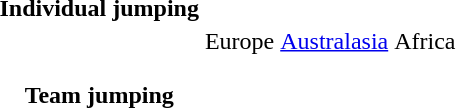<table>
<tr>
<th scope="row">Individual jumping<br></th>
<td></td>
<td></td>
<td></td>
</tr>
<tr>
<th scope="row">Team jumping<br></th>
<td>Europe <br>  <br>  <br>  <br>  <br> </td>
<td><a href='#'>Australasia</a> <br>  <br>  <br>  <br>  <br> </td>
<td>Africa <br>  <br>  <br>  <br>  <br> </td>
</tr>
</table>
